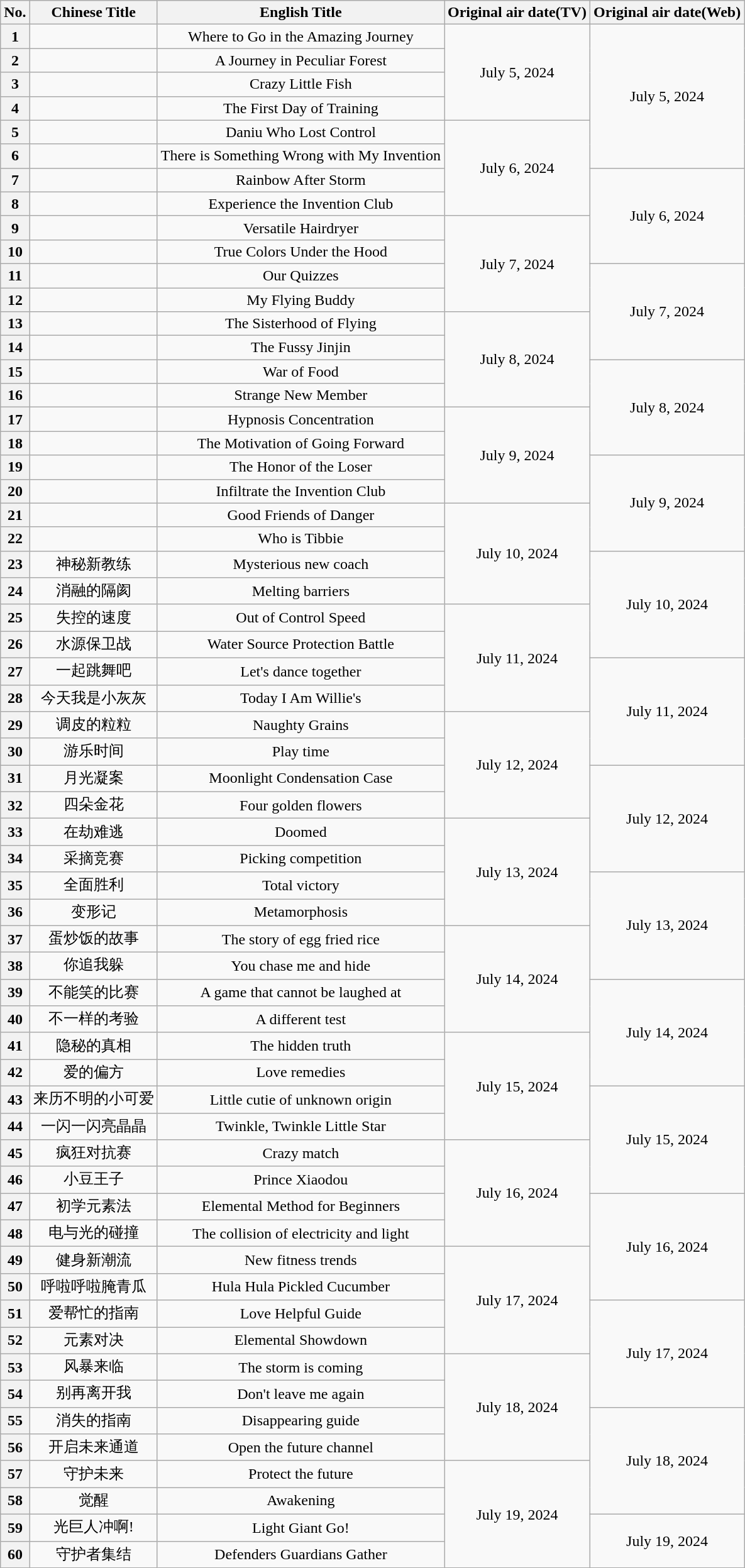<table class="wikitable" style="text-align:center;">
<tr>
<th>No.</th>
<th>Chinese Title</th>
<th>English Title</th>
<th>Original air date(TV)</th>
<th>Original air date(Web)</th>
</tr>
<tr>
<th>1</th>
<td></td>
<td>Where to Go in the Amazing Journey</td>
<td rowspan="4">July 5, 2024</td>
<td rowspan="6">July 5, 2024</td>
</tr>
<tr>
<th>2</th>
<td></td>
<td>A Journey in Peculiar Forest</td>
</tr>
<tr>
<th>3</th>
<td></td>
<td>Crazy Little Fish</td>
</tr>
<tr>
<th>4</th>
<td></td>
<td>The First Day of Training</td>
</tr>
<tr>
<th>5</th>
<td></td>
<td>Daniu Who Lost Control</td>
<td rowspan="4">July 6, 2024</td>
</tr>
<tr>
<th>6</th>
<td></td>
<td>There is Something Wrong with My Invention</td>
</tr>
<tr>
<th>7</th>
<td></td>
<td>Rainbow After Storm</td>
<td rowspan="4">July 6, 2024</td>
</tr>
<tr>
<th>8</th>
<td></td>
<td>Experience the Invention Club</td>
</tr>
<tr>
<th>9</th>
<td></td>
<td>Versatile Hairdryer</td>
<td rowspan="4">July 7, 2024</td>
</tr>
<tr>
<th>10</th>
<td></td>
<td>True Colors Under the Hood</td>
</tr>
<tr>
<th>11</th>
<td></td>
<td>Our Quizzes</td>
<td rowspan="4">July 7, 2024</td>
</tr>
<tr>
<th>12</th>
<td></td>
<td>My Flying Buddy</td>
</tr>
<tr>
<th>13</th>
<td></td>
<td>The Sisterhood of Flying</td>
<td rowspan="4">July 8, 2024</td>
</tr>
<tr>
<th>14</th>
<td></td>
<td>The Fussy Jinjin</td>
</tr>
<tr>
<th>15</th>
<td></td>
<td>War of Food</td>
<td rowspan="4">July 8, 2024</td>
</tr>
<tr>
<th>16</th>
<td></td>
<td>Strange New Member</td>
</tr>
<tr>
<th>17</th>
<td></td>
<td>Hypnosis Concentration</td>
<td rowspan="4">July 9, 2024</td>
</tr>
<tr>
<th>18</th>
<td></td>
<td>The Motivation of Going Forward</td>
</tr>
<tr>
<th>19</th>
<td></td>
<td>The Honor of the Loser</td>
<td rowspan="4">July 9, 2024</td>
</tr>
<tr>
<th>20</th>
<td></td>
<td>Infiltrate the Invention Club</td>
</tr>
<tr>
<th>21</th>
<td></td>
<td>Good Friends of Danger</td>
<td rowspan="4">July 10, 2024</td>
</tr>
<tr>
<th>22</th>
<td></td>
<td>Who is Tibbie</td>
</tr>
<tr>
<th>23</th>
<td>神秘新教练</td>
<td>Mysterious new coach</td>
<td rowspan="4">July 10, 2024</td>
</tr>
<tr>
<th>24</th>
<td>消融的隔阂</td>
<td>Melting barriers</td>
</tr>
<tr>
<th>25</th>
<td>失控的速度</td>
<td>Out of Control Speed</td>
<td rowspan="4">July 11, 2024</td>
</tr>
<tr>
<th>26</th>
<td>水源保卫战</td>
<td>Water Source Protection Battle</td>
</tr>
<tr>
<th>27</th>
<td>一起跳舞吧</td>
<td>Let's dance together</td>
<td rowspan="4">July 11, 2024</td>
</tr>
<tr>
<th>28</th>
<td>今天我是小灰灰</td>
<td>Today I Am Willie's</td>
</tr>
<tr>
<th>29</th>
<td>调皮的粒粒</td>
<td>Naughty Grains</td>
<td rowspan="4">July 12, 2024</td>
</tr>
<tr>
<th>30</th>
<td>游乐时间</td>
<td>Play time</td>
</tr>
<tr>
<th>31</th>
<td>月光凝案</td>
<td>Moonlight Condensation Case</td>
<td rowspan="4">July 12, 2024</td>
</tr>
<tr>
<th>32</th>
<td>四朵金花</td>
<td>Four golden flowers</td>
</tr>
<tr>
<th>33</th>
<td>在劫难逃</td>
<td>Doomed</td>
<td rowspan="4">July 13, 2024</td>
</tr>
<tr>
<th>34</th>
<td>采摘竞赛</td>
<td>Picking competition</td>
</tr>
<tr>
<th>35</th>
<td>全面胜利</td>
<td>Total victory</td>
<td rowspan="4">July 13, 2024</td>
</tr>
<tr>
<th>36</th>
<td>变形记</td>
<td>Metamorphosis</td>
</tr>
<tr>
<th>37</th>
<td>蛋炒饭的故事</td>
<td>The story of egg fried rice</td>
<td rowspan="4">July 14, 2024</td>
</tr>
<tr>
<th>38</th>
<td>你追我躲</td>
<td>You chase me and hide</td>
</tr>
<tr>
<th>39</th>
<td>不能笑的比赛</td>
<td>A game that cannot be laughed at</td>
<td rowspan="4">July 14, 2024</td>
</tr>
<tr>
<th>40</th>
<td>不一样的考验</td>
<td>A different test</td>
</tr>
<tr>
<th>41</th>
<td>隐秘的真相</td>
<td>The hidden truth</td>
<td rowspan="4">July 15, 2024</td>
</tr>
<tr>
<th>42</th>
<td>爱的偏方</td>
<td>Love remedies</td>
</tr>
<tr>
<th>43</th>
<td>来历不明的小可爱</td>
<td>Little cutie of unknown origin</td>
<td rowspan="4">July 15, 2024</td>
</tr>
<tr>
<th>44</th>
<td>一闪一闪亮晶晶</td>
<td>Twinkle, Twinkle Little Star</td>
</tr>
<tr>
<th>45</th>
<td>疯狂对抗赛</td>
<td>Crazy match</td>
<td rowspan="4">July 16, 2024</td>
</tr>
<tr>
<th>46</th>
<td>小豆王子</td>
<td>Prince Xiaodou</td>
</tr>
<tr>
<th>47</th>
<td>初学元素法</td>
<td>Elemental Method for Beginners</td>
<td rowspan="4">July 16, 2024</td>
</tr>
<tr>
<th>48</th>
<td>电与光的碰撞</td>
<td>The collision of electricity and light</td>
</tr>
<tr>
<th>49</th>
<td>健身新潮流</td>
<td>New fitness trends</td>
<td rowspan="4">July 17, 2024</td>
</tr>
<tr>
<th>50</th>
<td>呼啦呼啦腌青瓜</td>
<td>Hula Hula Pickled Cucumber</td>
</tr>
<tr>
<th>51</th>
<td>爱帮忙的指南</td>
<td>Love Helpful Guide</td>
<td rowspan="4">July 17, 2024</td>
</tr>
<tr>
<th>52</th>
<td>元素对决</td>
<td>Elemental Showdown</td>
</tr>
<tr>
<th>53</th>
<td>风暴来临</td>
<td>The storm is coming</td>
<td rowspan="4">July 18, 2024</td>
</tr>
<tr>
<th>54</th>
<td>别再离开我</td>
<td>Don't leave me again</td>
</tr>
<tr>
<th>55</th>
<td>消失的指南</td>
<td>Disappearing guide</td>
<td rowspan="4">July 18, 2024</td>
</tr>
<tr>
<th>56</th>
<td>开启未来通道</td>
<td>Open the future channel</td>
</tr>
<tr>
<th>57</th>
<td>守护未来</td>
<td>Protect the future</td>
<td rowspan="4">July 19, 2024</td>
</tr>
<tr>
<th>58</th>
<td>觉醒</td>
<td>Awakening</td>
</tr>
<tr>
<th>59</th>
<td>光巨人冲啊!</td>
<td>Light Giant Go!</td>
<td rowspan="2">July 19, 2024</td>
</tr>
<tr>
<th>60</th>
<td>守护者集结</td>
<td>Defenders Guardians Gather</td>
</tr>
</table>
